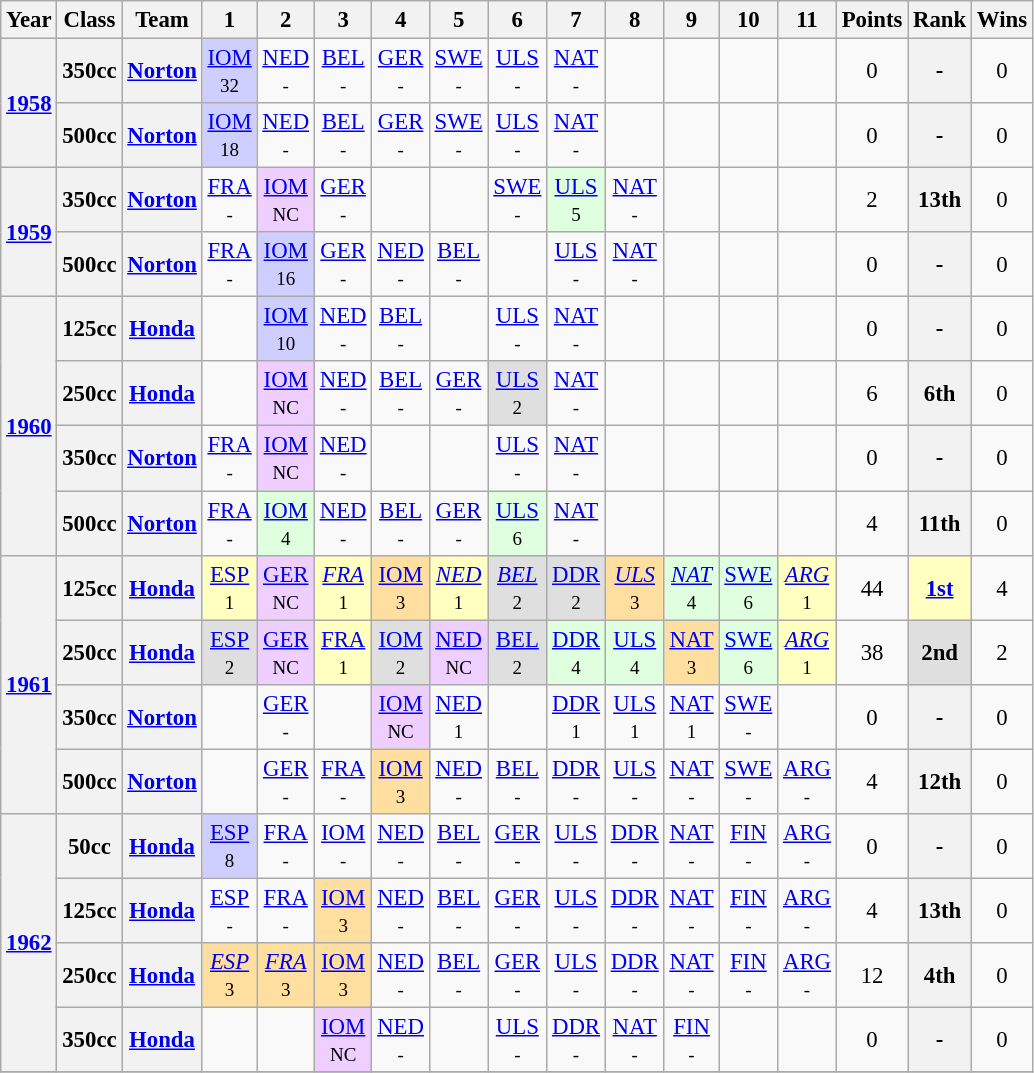<table class="wikitable" style="text-align:center; font-size:95%">
<tr>
<th>Year</th>
<th>Class</th>
<th>Team</th>
<th>1</th>
<th>2</th>
<th>3</th>
<th>4</th>
<th>5</th>
<th>6</th>
<th>7</th>
<th>8</th>
<th>9</th>
<th>10</th>
<th>11</th>
<th>Points</th>
<th>Rank</th>
<th>Wins</th>
</tr>
<tr>
<th rowspan=2><a href='#'>1958</a></th>
<th>350cc</th>
<th><a href='#'>Norton</a></th>
<td style="background:#CFCFFF;"><a href='#'>IOM</a><br><small>32</small></td>
<td><a href='#'>NED</a><br><small>-</small></td>
<td><a href='#'>BEL</a><br><small>-</small></td>
<td><a href='#'>GER</a><br><small>-</small></td>
<td><a href='#'>SWE</a><br><small>-</small></td>
<td><a href='#'>ULS</a><br><small>-</small></td>
<td><a href='#'>NAT</a><br><small>-</small></td>
<td></td>
<td></td>
<td></td>
<td></td>
<td>0</td>
<th>-</th>
<td>0</td>
</tr>
<tr>
<th>500cc</th>
<th><a href='#'>Norton</a></th>
<td style="background:#CFCFFF;"><a href='#'>IOM</a><br><small>18</small></td>
<td><a href='#'>NED</a><br><small>-</small></td>
<td><a href='#'>BEL</a><br><small>-</small></td>
<td><a href='#'>GER</a><br><small>-</small></td>
<td><a href='#'>SWE</a><br><small>-</small></td>
<td><a href='#'>ULS</a><br><small>-</small></td>
<td><a href='#'>NAT</a><br><small>-</small></td>
<td></td>
<td></td>
<td></td>
<td></td>
<td>0</td>
<th>-</th>
<td>0</td>
</tr>
<tr>
<th rowspan=2><a href='#'>1959</a></th>
<th>350cc</th>
<th><a href='#'>Norton</a></th>
<td><a href='#'>FRA</a><br><small>-</small></td>
<td style="background:#EFCFFF;"><a href='#'>IOM</a><br><small>NC</small></td>
<td><a href='#'>GER</a><br><small>-</small></td>
<td></td>
<td></td>
<td><a href='#'>SWE</a><br><small>-</small></td>
<td style="background:#DFFFDF;"><a href='#'>ULS</a><br><small>5</small></td>
<td><a href='#'>NAT</a><br><small>-</small></td>
<td></td>
<td></td>
<td></td>
<td>2</td>
<th>13th</th>
<td>0</td>
</tr>
<tr>
<th>500cc</th>
<th><a href='#'>Norton</a></th>
<td><a href='#'>FRA</a><br><small>-</small></td>
<td style="background:#CFCFFF;"><a href='#'>IOM</a><br><small>16</small></td>
<td><a href='#'>GER</a><br><small>-</small></td>
<td><a href='#'>NED</a><br><small>-</small></td>
<td><a href='#'>BEL</a><br><small>-</small></td>
<td></td>
<td><a href='#'>ULS</a><br><small>-</small></td>
<td><a href='#'>NAT</a><br><small>-</small></td>
<td></td>
<td></td>
<td></td>
<td>0</td>
<th>-</th>
<td>0</td>
</tr>
<tr>
<th rowspan=4><a href='#'>1960</a></th>
<th>125cc</th>
<th><a href='#'>Honda</a></th>
<td></td>
<td style="background:#CFCFFF;"><a href='#'>IOM</a><br><small>10</small></td>
<td><a href='#'>NED</a><br><small>-</small></td>
<td><a href='#'>BEL</a><br><small>-</small></td>
<td></td>
<td><a href='#'>ULS</a><br><small>-</small></td>
<td><a href='#'>NAT</a><br><small>-</small></td>
<td></td>
<td></td>
<td></td>
<td></td>
<td>0</td>
<th>-</th>
<td>0</td>
</tr>
<tr>
<th>250cc</th>
<th><a href='#'>Honda</a></th>
<td></td>
<td style="background:#EFCFFF;"><a href='#'>IOM</a><br><small>NC</small></td>
<td><a href='#'>NED</a><br><small>-</small></td>
<td><a href='#'>BEL</a><br><small>-</small></td>
<td><a href='#'>GER</a><br><small>-</small></td>
<td style="background:#DFDFDF;"><a href='#'>ULS</a><br><small>2</small></td>
<td><a href='#'>NAT</a><br><small>-</small></td>
<td></td>
<td></td>
<td></td>
<td></td>
<td>6</td>
<th>6th</th>
<td>0</td>
</tr>
<tr>
<th>350cc</th>
<th><a href='#'>Norton</a></th>
<td><a href='#'>FRA</a><br><small>-</small></td>
<td style="background:#EFCFFF;"><a href='#'>IOM</a><br><small>NC</small></td>
<td><a href='#'>NED</a><br><small>-</small></td>
<td></td>
<td></td>
<td><a href='#'>ULS</a><br><small>-</small></td>
<td><a href='#'>NAT</a><br><small>-</small></td>
<td></td>
<td></td>
<td></td>
<td></td>
<td>0</td>
<th>-</th>
<td>0</td>
</tr>
<tr>
<th>500cc</th>
<th><a href='#'>Norton</a></th>
<td><a href='#'>FRA</a><br><small>-</small></td>
<td style="background:#DFFFDF;"><a href='#'>IOM</a><br><small>4</small></td>
<td><a href='#'>NED</a><br><small>-</small></td>
<td><a href='#'>BEL</a><br><small>-</small></td>
<td><a href='#'>GER</a><br><small>-</small></td>
<td style="background:#DFFFDF;"><a href='#'>ULS</a><br><small>6</small></td>
<td><a href='#'>NAT</a><br><small>-</small></td>
<td></td>
<td></td>
<td></td>
<td></td>
<td>4</td>
<th>11th</th>
<td>0</td>
</tr>
<tr>
<th rowspan=4><a href='#'>1961</a></th>
<th>125cc</th>
<th><a href='#'>Honda</a></th>
<td style="background:#FFFFBF;"><a href='#'>ESP</a><br><small>1</small></td>
<td style="background:#EFCFFF;"><a href='#'>GER</a><br><small>NC</small></td>
<td style="background:#FFFFBF;"><em><a href='#'>FRA</a></em><br><small>1</small></td>
<td style="background:#FFDF9F;"><a href='#'>IOM</a><br><small>3</small></td>
<td style="background:#FFFFBF;"><em><a href='#'>NED</a></em><br><small>1</small></td>
<td style="background:#DFDFDF;"><em><a href='#'>BEL</a></em><br><small>2</small></td>
<td style="background:#DFDFDF;"><a href='#'>DDR</a><br><small>2</small></td>
<td style="background:#FFDF9F;"><em><a href='#'>ULS</a></em><br><small>3</small></td>
<td style="background:#DFFFDF;"><em><a href='#'>NAT</a></em><br><small>4</small></td>
<td style="background:#DFFFDF;"><a href='#'>SWE</a><br><small>6</small></td>
<td style="background:#FFFFBF;"><em><a href='#'>ARG</a></em><br><small>1</small></td>
<td>44</td>
<td style="background:#FFFFBF;"><strong><a href='#'>1st</a></strong></td>
<td>4</td>
</tr>
<tr>
<th>250cc</th>
<th><a href='#'>Honda</a></th>
<td style="background:#DFDFDF;"><a href='#'>ESP</a><br><small>2</small></td>
<td style="background:#EFCFFF;"><a href='#'>GER</a><br><small>NC</small></td>
<td style="background:#FFFFBF;"><a href='#'>FRA</a><br><small>1</small></td>
<td style="background:#DFDFDF;"><a href='#'>IOM</a><br><small>2</small></td>
<td style="background:#EFCFFF;"><a href='#'>NED</a><br><small>NC</small></td>
<td style="background:#DFDFDF;"><a href='#'>BEL</a><br><small>2</small></td>
<td style="background:#DFFFDF;"><a href='#'>DDR</a><br><small>4</small></td>
<td style="background:#DFFFDF;"><a href='#'>ULS</a><br><small>4</small></td>
<td style="background:#FFDF9F;"><a href='#'>NAT</a><br><small>3</small></td>
<td style="background:#DFFFDF;"><a href='#'>SWE</a><br><small>6</small></td>
<td style="background:#FFFFBF;"><em><a href='#'>ARG</a></em><br><small>1</small></td>
<td>38</td>
<td style="background:#DFDFDF;"><strong>2nd</strong></td>
<td>2</td>
</tr>
<tr>
<th>350cc</th>
<th><a href='#'>Norton</a></th>
<td></td>
<td><a href='#'>GER</a><br><small>-</small></td>
<td></td>
<td style="background:#EFCFFF;"><a href='#'>IOM</a><br><small>NC</small></td>
<td><a href='#'>NED</a><br><small>1</small></td>
<td></td>
<td><a href='#'>DDR</a><br><small>1</small></td>
<td><a href='#'>ULS</a><br><small>1</small></td>
<td><a href='#'>NAT</a><br><small>1</small></td>
<td><a href='#'>SWE</a><br><small>-</small></td>
<td></td>
<td>0</td>
<th>-</th>
<td>0</td>
</tr>
<tr>
<th>500cc</th>
<th><a href='#'>Norton</a></th>
<td></td>
<td><a href='#'>GER</a><br><small>-</small></td>
<td><a href='#'>FRA</a><br><small>-</small></td>
<td style="background:#FFDF9F;"><a href='#'>IOM</a><br><small>3</small></td>
<td><a href='#'>NED</a><br><small>-</small></td>
<td><a href='#'>BEL</a><br><small>-</small></td>
<td><a href='#'>DDR</a><br><small>-</small></td>
<td><a href='#'>ULS</a><br><small>-</small></td>
<td><a href='#'>NAT</a><br><small>-</small></td>
<td><a href='#'>SWE</a><br><small>-</small></td>
<td><a href='#'>ARG</a><br><small>-</small></td>
<td>4</td>
<th>12th</th>
<td>0</td>
</tr>
<tr>
<th rowspan=4><a href='#'>1962</a></th>
<th>50cc</th>
<th><a href='#'>Honda</a></th>
<td style="background:#CFCFFF;"><a href='#'>ESP</a><br><small>8</small></td>
<td><a href='#'>FRA</a><br><small>-</small></td>
<td><a href='#'>IOM</a><br><small>-</small></td>
<td><a href='#'>NED</a><br><small>-</small></td>
<td><a href='#'>BEL</a><br><small>-</small></td>
<td><a href='#'>GER</a><br><small>-</small></td>
<td><a href='#'>ULS</a><br><small>-</small></td>
<td><a href='#'>DDR</a><br><small>-</small></td>
<td><a href='#'>NAT</a><br><small>-</small></td>
<td><a href='#'>FIN</a><br><small>-</small></td>
<td><a href='#'>ARG</a><br><small>-</small></td>
<td>0</td>
<th>-</th>
<td>0</td>
</tr>
<tr>
<th>125cc</th>
<th><a href='#'>Honda</a></th>
<td><a href='#'>ESP</a><br><small>-</small></td>
<td><a href='#'>FRA</a><br><small>-</small></td>
<td style="background:#FFDF9F;"><a href='#'>IOM</a><br><small>3</small></td>
<td><a href='#'>NED</a><br><small>-</small></td>
<td><a href='#'>BEL</a><br><small>-</small></td>
<td><a href='#'>GER</a><br><small>-</small></td>
<td><a href='#'>ULS</a><br><small>-</small></td>
<td><a href='#'>DDR</a><br><small>-</small></td>
<td><a href='#'>NAT</a><br><small>-</small></td>
<td><a href='#'>FIN</a><br><small>-</small></td>
<td><a href='#'>ARG</a><br><small>-</small></td>
<td>4</td>
<th>13th</th>
<td>0</td>
</tr>
<tr>
<th>250cc</th>
<th><a href='#'>Honda</a></th>
<td style="background:#FFDF9F;"><em><a href='#'>ESP</a></em><br><small>3</small></td>
<td style="background:#FFDF9F;"><em><a href='#'>FRA</a></em><br><small>3</small></td>
<td style="background:#FFDF9F;"><a href='#'>IOM</a><br><small>3</small></td>
<td><a href='#'>NED</a><br><small>-</small></td>
<td><a href='#'>BEL</a><br><small>-</small></td>
<td><a href='#'>GER</a><br><small>-</small></td>
<td><a href='#'>ULS</a><br><small>-</small></td>
<td><a href='#'>DDR</a><br><small>-</small></td>
<td><a href='#'>NAT</a><br><small>-</small></td>
<td><a href='#'>FIN</a><br><small>-</small></td>
<td><a href='#'>ARG</a><br><small>-</small></td>
<td>12</td>
<th>4th</th>
<td>0</td>
</tr>
<tr>
<th>350cc</th>
<th><a href='#'>Honda</a></th>
<td></td>
<td></td>
<td style="background:#EFCFFF;"><a href='#'>IOM</a><br><small>NC</small></td>
<td><a href='#'>NED</a><br><small>-</small></td>
<td></td>
<td><a href='#'>ULS</a><br><small>-</small></td>
<td><a href='#'>DDR</a><br><small>-</small></td>
<td><a href='#'>NAT</a><br><small>-</small></td>
<td><a href='#'>FIN</a><br><small>-</small></td>
<td></td>
<td></td>
<td>0</td>
<th>-</th>
<td>0</td>
</tr>
<tr>
</tr>
</table>
